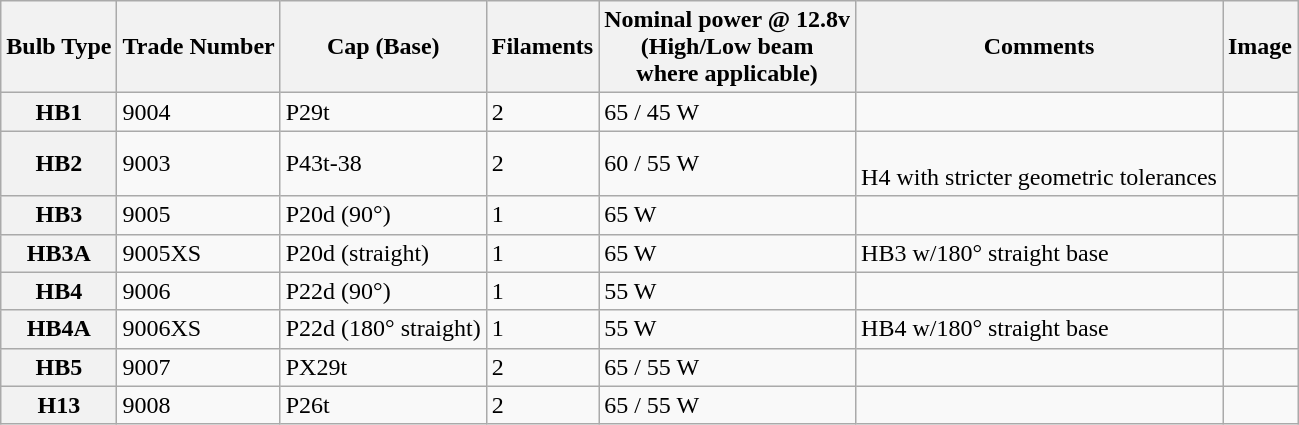<table class="wikitable">
<tr>
<th>Bulb Type</th>
<th>Trade Number</th>
<th>Cap (Base)</th>
<th width="20">Filaments</th>
<th>Nominal power @ 12.8v<br>(High/Low beam<br>where applicable)</th>
<th>Comments</th>
<th class="unsortable">Image</th>
</tr>
<tr>
<th>HB1</th>
<td>9004</td>
<td>P29t</td>
<td>2</td>
<td>65 / 45 W</td>
<td></td>
<td></td>
</tr>
<tr>
<th>HB2</th>
<td>9003</td>
<td>P43t-38</td>
<td>2</td>
<td>60 / 55 W</td>
<td><br>H4 with stricter geometric tolerances</td>
<td></td>
</tr>
<tr>
<th>HB3</th>
<td>9005</td>
<td>P20d (90°)</td>
<td>1</td>
<td>65 W</td>
<td></td>
<td></td>
</tr>
<tr>
<th>HB3A</th>
<td>9005XS</td>
<td>P20d (straight)</td>
<td>1</td>
<td>65 W</td>
<td>HB3 w/180° straight base</td>
<td></td>
</tr>
<tr>
<th>HB4</th>
<td>9006</td>
<td>P22d (90°)</td>
<td>1</td>
<td>55 W</td>
<td></td>
<td></td>
</tr>
<tr>
<th>HB4A</th>
<td>9006XS</td>
<td>P22d (180° straight)</td>
<td>1</td>
<td>55 W</td>
<td>HB4 w/180° straight base</td>
<td></td>
</tr>
<tr>
<th>HB5</th>
<td>9007</td>
<td>PX29t</td>
<td>2</td>
<td>65 / 55 W</td>
<td></td>
<td></td>
</tr>
<tr>
<th>H13</th>
<td>9008</td>
<td>P26t</td>
<td>2</td>
<td>65 / 55 W</td>
<td></td>
<td></td>
</tr>
</table>
